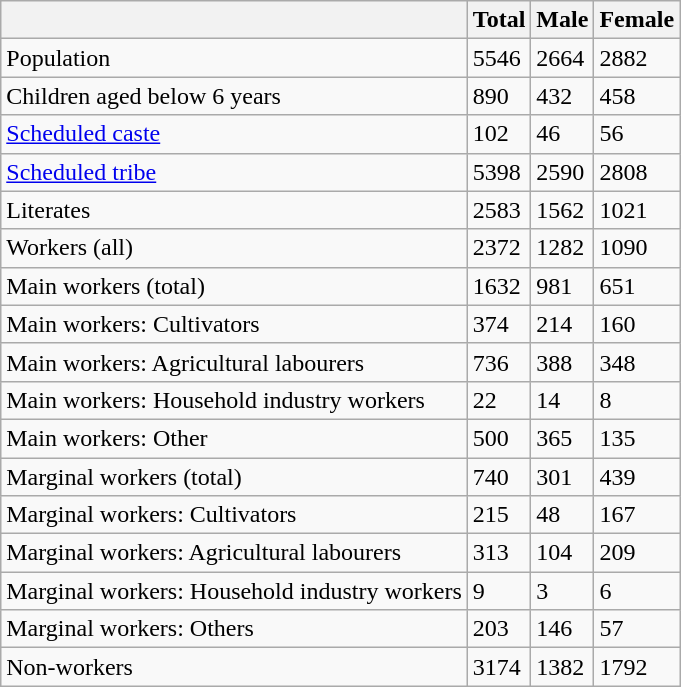<table class="wikitable sortable">
<tr>
<th></th>
<th>Total</th>
<th>Male</th>
<th>Female</th>
</tr>
<tr>
<td>Population</td>
<td>5546</td>
<td>2664</td>
<td>2882</td>
</tr>
<tr>
<td>Children aged below 6 years</td>
<td>890</td>
<td>432</td>
<td>458</td>
</tr>
<tr>
<td><a href='#'>Scheduled caste</a></td>
<td>102</td>
<td>46</td>
<td>56</td>
</tr>
<tr>
<td><a href='#'>Scheduled tribe</a></td>
<td>5398</td>
<td>2590</td>
<td>2808</td>
</tr>
<tr>
<td>Literates</td>
<td>2583</td>
<td>1562</td>
<td>1021</td>
</tr>
<tr>
<td>Workers (all)</td>
<td>2372</td>
<td>1282</td>
<td>1090</td>
</tr>
<tr>
<td>Main workers (total)</td>
<td>1632</td>
<td>981</td>
<td>651</td>
</tr>
<tr>
<td>Main workers: Cultivators</td>
<td>374</td>
<td>214</td>
<td>160</td>
</tr>
<tr>
<td>Main workers: Agricultural labourers</td>
<td>736</td>
<td>388</td>
<td>348</td>
</tr>
<tr>
<td>Main workers: Household industry workers</td>
<td>22</td>
<td>14</td>
<td>8</td>
</tr>
<tr>
<td>Main workers: Other</td>
<td>500</td>
<td>365</td>
<td>135</td>
</tr>
<tr>
<td>Marginal workers (total)</td>
<td>740</td>
<td>301</td>
<td>439</td>
</tr>
<tr>
<td>Marginal workers: Cultivators</td>
<td>215</td>
<td>48</td>
<td>167</td>
</tr>
<tr>
<td>Marginal workers: Agricultural labourers</td>
<td>313</td>
<td>104</td>
<td>209</td>
</tr>
<tr>
<td>Marginal workers: Household industry workers</td>
<td>9</td>
<td>3</td>
<td>6</td>
</tr>
<tr>
<td>Marginal workers: Others</td>
<td>203</td>
<td>146</td>
<td>57</td>
</tr>
<tr>
<td>Non-workers</td>
<td>3174</td>
<td>1382</td>
<td>1792</td>
</tr>
</table>
